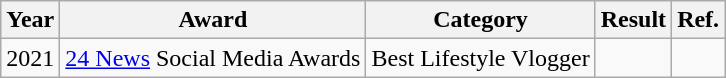<table class="wikitable">
<tr>
<th>Year</th>
<th>Award</th>
<th>Category</th>
<th>Result</th>
<th>Ref.</th>
</tr>
<tr>
<td>2021</td>
<td><a href='#'>24 News</a> Social Media Awards</td>
<td>Best Lifestyle Vlogger</td>
<td></td>
<td></td>
</tr>
</table>
